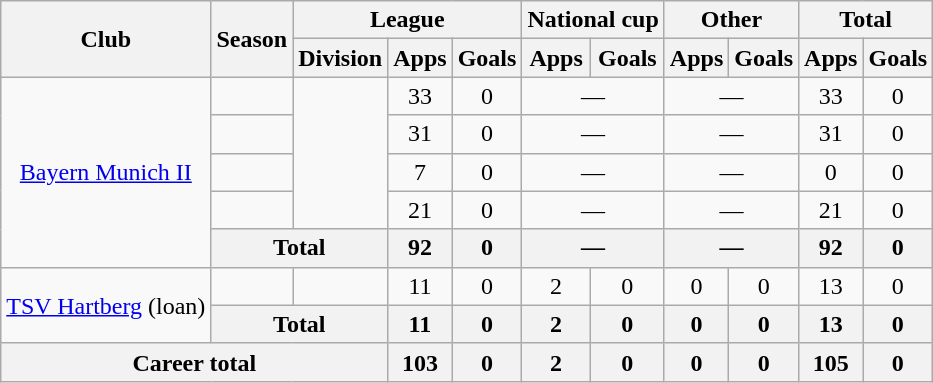<table class="wikitable" style="text-align:center">
<tr>
<th rowspan="2">Club</th>
<th rowspan="2">Season</th>
<th colspan="3">League</th>
<th colspan="2">National cup</th>
<th colspan="2">Other</th>
<th colspan="2">Total</th>
</tr>
<tr>
<th>Division</th>
<th>Apps</th>
<th>Goals</th>
<th>Apps</th>
<th>Goals</th>
<th>Apps</th>
<th>Goals</th>
<th>Apps</th>
<th>Goals</th>
</tr>
<tr>
<td rowspan="5"><a href='#'>Bayern Munich II</a></td>
<td></td>
<td rowspan="4"></td>
<td>33</td>
<td>0</td>
<td colspan="2">—</td>
<td colspan="2">—</td>
<td>33</td>
<td>0</td>
</tr>
<tr>
<td></td>
<td>31</td>
<td>0</td>
<td colspan="2">—</td>
<td colspan="2">—</td>
<td>31</td>
<td>0</td>
</tr>
<tr>
<td></td>
<td>7</td>
<td>0</td>
<td colspan="2">—</td>
<td colspan="2">—</td>
<td>0</td>
<td>0</td>
</tr>
<tr>
<td></td>
<td>21</td>
<td>0</td>
<td colspan="2">—</td>
<td colspan="2">—</td>
<td>21</td>
<td>0</td>
</tr>
<tr>
<th colspan="2">Total</th>
<th>92</th>
<th>0</th>
<th colspan="2">—</th>
<th colspan="2">—</th>
<th>92</th>
<th>0</th>
</tr>
<tr>
<td rowspan="2"><a href='#'>TSV Hartberg</a> (loan)</td>
<td></td>
<td></td>
<td>11</td>
<td>0</td>
<td>2</td>
<td>0</td>
<td>0</td>
<td>0</td>
<td>13</td>
<td>0</td>
</tr>
<tr>
<th colspan="2">Total</th>
<th>11</th>
<th>0</th>
<th>2</th>
<th>0</th>
<th>0</th>
<th>0</th>
<th>13</th>
<th>0</th>
</tr>
<tr>
<th colspan="3">Career total</th>
<th>103</th>
<th>0</th>
<th>2</th>
<th>0</th>
<th>0</th>
<th>0</th>
<th>105</th>
<th>0</th>
</tr>
</table>
